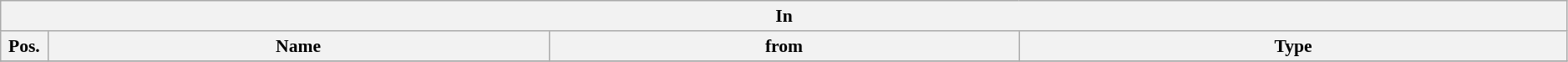<table class="wikitable" style="font-size:90%;width:99%;">
<tr>
<th colspan="4">In</th>
</tr>
<tr>
<th width=3%>Pos.</th>
<th width=32%>Name</th>
<th width=30%>from</th>
<th width=35%>Type</th>
</tr>
<tr>
</tr>
</table>
